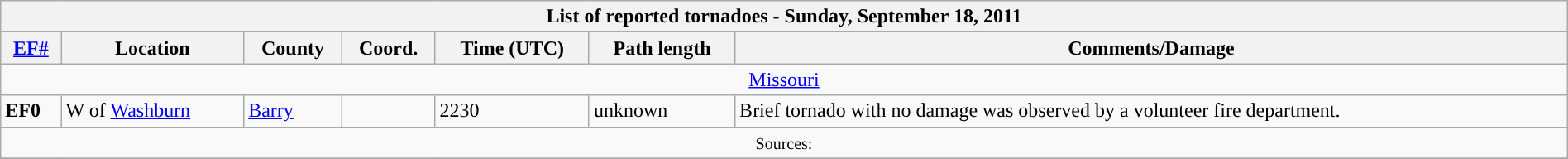<table class="wikitable collapsible" width="100%">
<tr>
<th colspan="7">List of reported tornadoes - Sunday, September 18, 2011</th>
</tr>
<tr>
<th><a href='#'>EF#</a></th>
<th>Location</th>
<th>County</th>
<th>Coord.</th>
<th>Time (UTC)</th>
<th>Path length</th>
<th>Comments/Damage</th>
</tr>
<tr>
<td colspan="7" align=center><a href='#'>Missouri</a></td>
</tr>
<tr>
<td><strong>EF0</strong></td>
<td>W of <a href='#'>Washburn</a></td>
<td><a href='#'>Barry</a></td>
<td></td>
<td>2230</td>
<td>unknown</td>
<td>Brief tornado with no damage was observed by a volunteer fire department.</td>
</tr>
<tr>
<td colspan="7" align=center><small>Sources: </small></td>
</tr>
<tr>
</tr>
</table>
